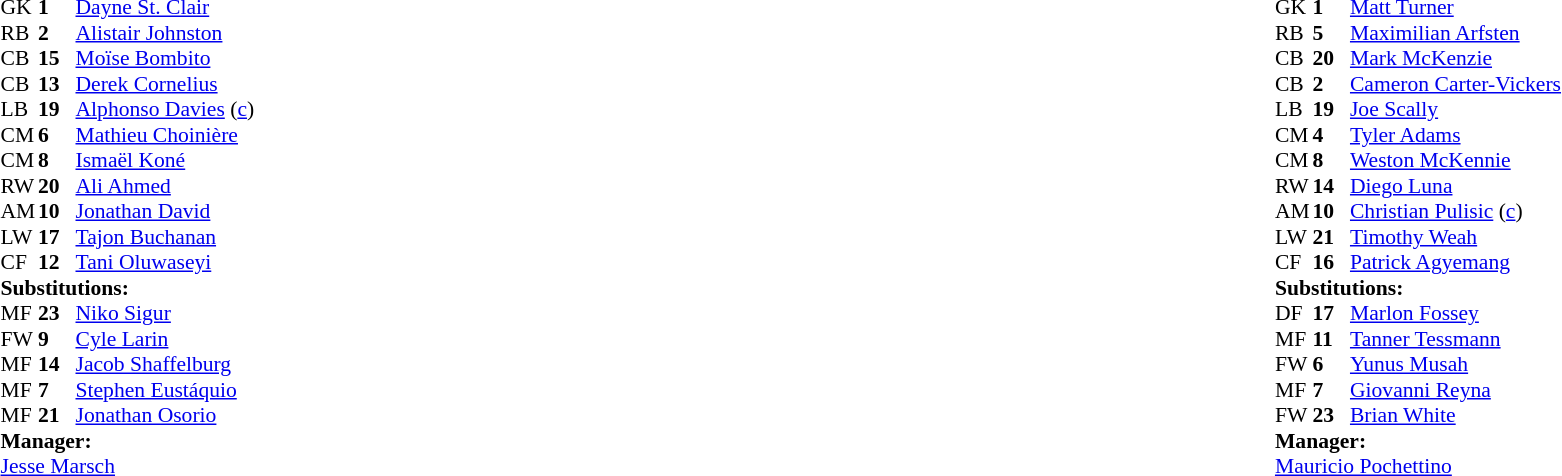<table width="100%">
<tr>
<td valign="top" width="40%"><br><table style="font-size:90%" cellspacing="0" cellpadding="0">
<tr>
<th width=25></th>
<th width=25></th>
</tr>
<tr>
<td>GK</td>
<td><strong>1</strong></td>
<td><a href='#'>Dayne St. Clair</a></td>
</tr>
<tr>
<td>RB</td>
<td><strong>2</strong></td>
<td><a href='#'>Alistair Johnston</a></td>
</tr>
<tr>
<td>CB</td>
<td><strong>15</strong></td>
<td><a href='#'>Moïse Bombito</a></td>
<td></td>
</tr>
<tr>
<td>CB</td>
<td><strong>13</strong></td>
<td><a href='#'>Derek Cornelius</a></td>
</tr>
<tr>
<td>LB</td>
<td><strong>19</strong></td>
<td><a href='#'>Alphonso Davies</a> (<a href='#'>c</a>)</td>
<td></td>
<td></td>
</tr>
<tr>
<td>CM</td>
<td><strong>6</strong></td>
<td><a href='#'>Mathieu Choinière</a></td>
<td></td>
<td></td>
</tr>
<tr>
<td>CM</td>
<td><strong>8</strong></td>
<td><a href='#'>Ismaël Koné</a></td>
<td></td>
</tr>
<tr>
<td>RW</td>
<td><strong>20</strong></td>
<td><a href='#'>Ali Ahmed</a></td>
<td></td>
<td></td>
</tr>
<tr>
<td>AM</td>
<td><strong>10</strong></td>
<td><a href='#'>Jonathan David</a></td>
</tr>
<tr>
<td>LW</td>
<td><strong>17</strong></td>
<td><a href='#'>Tajon Buchanan</a></td>
<td></td>
<td></td>
</tr>
<tr>
<td>CF</td>
<td><strong>12</strong></td>
<td><a href='#'>Tani Oluwaseyi</a></td>
<td></td>
<td></td>
</tr>
<tr>
<td colspan=3><strong>Substitutions:</strong></td>
</tr>
<tr>
<td>MF</td>
<td><strong>23</strong></td>
<td><a href='#'>Niko Sigur</a></td>
<td></td>
<td></td>
</tr>
<tr>
<td>FW</td>
<td><strong>9</strong></td>
<td><a href='#'>Cyle Larin</a></td>
<td></td>
<td></td>
</tr>
<tr>
<td>MF</td>
<td><strong>14</strong></td>
<td><a href='#'>Jacob Shaffelburg</a></td>
<td></td>
<td></td>
</tr>
<tr>
<td>MF</td>
<td><strong>7</strong></td>
<td><a href='#'>Stephen Eustáquio</a></td>
<td></td>
<td></td>
</tr>
<tr>
<td>MF</td>
<td><strong>21</strong></td>
<td><a href='#'>Jonathan Osorio</a></td>
<td></td>
<td></td>
</tr>
<tr>
<td colspan=3><strong>Manager:</strong></td>
</tr>
<tr>
<td colspan=3> <a href='#'>Jesse Marsch</a></td>
<td></td>
</tr>
</table>
</td>
<td valign="top"></td>
<td valign="top" width="50%"><br><table style="font-size:90%; margin:auto" cellspacing="0" cellpadding="0">
<tr>
<th width=25></th>
<th width=25></th>
</tr>
<tr>
<td>GK</td>
<td><strong>1</strong></td>
<td><a href='#'>Matt Turner</a></td>
</tr>
<tr>
<td>RB</td>
<td><strong>5</strong></td>
<td><a href='#'>Maximilian Arfsten</a></td>
</tr>
<tr>
<td>CB</td>
<td><strong>20</strong></td>
<td><a href='#'>Mark McKenzie</a></td>
</tr>
<tr>
<td>CB</td>
<td><strong>2</strong></td>
<td><a href='#'>Cameron Carter-Vickers</a></td>
</tr>
<tr>
<td>LB</td>
<td><strong>19</strong></td>
<td><a href='#'>Joe Scally</a></td>
<td></td>
<td></td>
</tr>
<tr>
<td>CM</td>
<td><strong>4</strong></td>
<td><a href='#'>Tyler Adams</a></td>
<td></td>
<td></td>
</tr>
<tr>
<td>CM</td>
<td><strong>8</strong></td>
<td><a href='#'>Weston McKennie</a></td>
<td></td>
<td></td>
</tr>
<tr>
<td>RW</td>
<td><strong>14</strong></td>
<td><a href='#'>Diego Luna</a></td>
</tr>
<tr>
<td>AM</td>
<td><strong>10</strong></td>
<td><a href='#'>Christian Pulisic</a> (<a href='#'>c</a>)</td>
<td></td>
<td></td>
</tr>
<tr>
<td>LW</td>
<td><strong>21</strong></td>
<td><a href='#'>Timothy Weah</a></td>
</tr>
<tr>
<td>CF</td>
<td><strong>16</strong></td>
<td><a href='#'>Patrick Agyemang</a></td>
<td></td>
<td></td>
</tr>
<tr>
<td colspan=3><strong>Substitutions:</strong></td>
</tr>
<tr>
<td>DF</td>
<td><strong>17</strong></td>
<td><a href='#'>Marlon Fossey</a></td>
<td></td>
<td></td>
</tr>
<tr>
<td>MF</td>
<td><strong>11</strong></td>
<td><a href='#'>Tanner Tessmann</a></td>
<td></td>
<td></td>
</tr>
<tr>
<td>FW</td>
<td><strong>6</strong></td>
<td><a href='#'>Yunus Musah</a></td>
<td></td>
<td></td>
</tr>
<tr>
<td>MF</td>
<td><strong>7</strong></td>
<td><a href='#'>Giovanni Reyna</a></td>
<td></td>
<td></td>
</tr>
<tr>
<td>FW</td>
<td><strong>23</strong></td>
<td><a href='#'>Brian White</a></td>
<td></td>
<td></td>
</tr>
<tr>
<td colspan=3><strong>Manager:</strong></td>
</tr>
<tr>
<td colspan=3> <a href='#'>Mauricio Pochettino</a></td>
</tr>
</table>
</td>
</tr>
</table>
